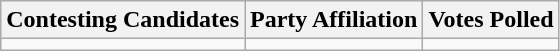<table class="wikitable sortable">
<tr>
<th>Contesting Candidates</th>
<th>Party Affiliation</th>
<th>Votes Polled</th>
</tr>
<tr>
<td></td>
<td></td>
<td></td>
</tr>
</table>
